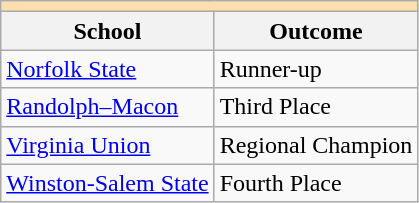<table class="wikitable" style="float:left; margin-right:1em;">
<tr>
<th colspan="3" style="background:#ffdead;"></th>
</tr>
<tr>
<th>School</th>
<th>Outcome</th>
</tr>
<tr>
<td><a href='#'>Norfolk State</a></td>
<td>Runner-up</td>
</tr>
<tr>
<td><a href='#'>Randolph–Macon</a></td>
<td>Third Place</td>
</tr>
<tr>
<td><a href='#'>Virginia Union</a></td>
<td>Regional Champion</td>
</tr>
<tr>
<td><a href='#'>Winston-Salem State</a></td>
<td>Fourth Place</td>
</tr>
</table>
